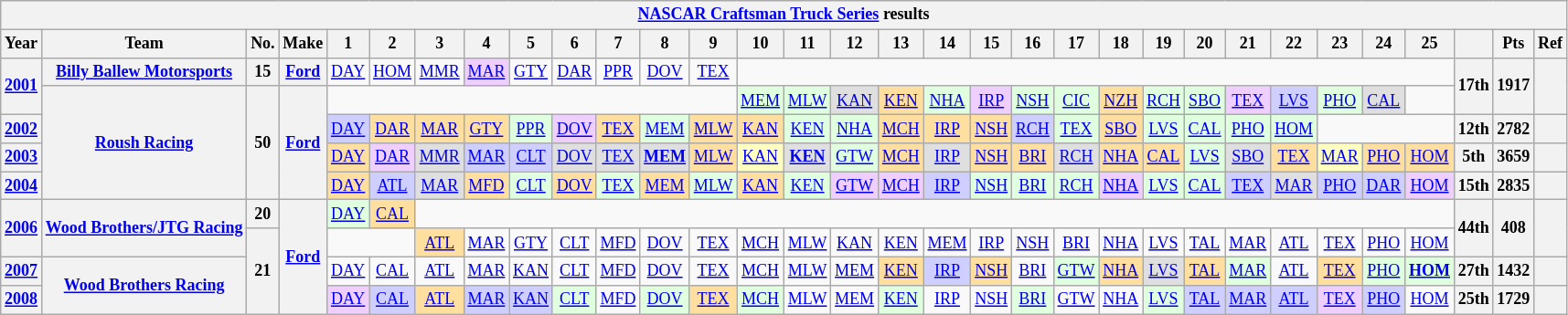<table class="wikitable" style="text-align:center; font-size:75%">
<tr>
<th colspan=32><a href='#'>NASCAR Craftsman Truck Series</a> results</th>
</tr>
<tr>
<th>Year</th>
<th>Team</th>
<th>No.</th>
<th>Make</th>
<th>1</th>
<th>2</th>
<th>3</th>
<th>4</th>
<th>5</th>
<th>6</th>
<th>7</th>
<th>8</th>
<th>9</th>
<th>10</th>
<th>11</th>
<th>12</th>
<th>13</th>
<th>14</th>
<th>15</th>
<th>16</th>
<th>17</th>
<th>18</th>
<th>19</th>
<th>20</th>
<th>21</th>
<th>22</th>
<th>23</th>
<th>24</th>
<th>25</th>
<th></th>
<th>Pts</th>
<th>Ref</th>
</tr>
<tr>
<th rowspan=2><a href='#'>2001</a></th>
<th><a href='#'>Billy Ballew Motorsports</a></th>
<th>15</th>
<th><a href='#'>Ford</a></th>
<td><a href='#'>DAY</a></td>
<td><a href='#'>HOM</a></td>
<td><a href='#'>MMR</a></td>
<td style="background:#EFCFFF;"><a href='#'>MAR</a><br></td>
<td><a href='#'>GTY</a></td>
<td><a href='#'>DAR</a></td>
<td><a href='#'>PPR</a></td>
<td><a href='#'>DOV</a></td>
<td><a href='#'>TEX</a></td>
<td colspan=16></td>
<th rowspan=2>17th</th>
<th rowspan=2>1917</th>
<th rowspan=2></th>
</tr>
<tr>
<th rowspan=4><a href='#'>Roush Racing</a></th>
<th rowspan=4>50</th>
<th rowspan=4><a href='#'>Ford</a></th>
<td colspan=9></td>
<td style="background:#DFFFDF;"><a href='#'>MEM</a><br></td>
<td style="background:#DFFFDF;"><a href='#'>MLW</a><br></td>
<td style="background:#DFDFDF;"><a href='#'>KAN</a><br></td>
<td style="background:#FFDF9F;"><a href='#'>KEN</a><br></td>
<td style="background:#DFFFDF;"><a href='#'>NHA</a><br></td>
<td style="background:#EFCFFF;"><a href='#'>IRP</a><br></td>
<td style="background:#DFFFDF;"><a href='#'>NSH</a><br></td>
<td style="background:#DFFFDF;"><a href='#'>CIC</a><br></td>
<td style="background:#FFDF9F;"><a href='#'>NZH</a><br></td>
<td style="background:#DFFFDF;"><a href='#'>RCH</a><br></td>
<td style="background:#DFFFDF;"><a href='#'>SBO</a><br></td>
<td style="background:#EFCFFF;"><a href='#'>TEX</a><br></td>
<td style="background:#CFCFFF;"><a href='#'>LVS</a><br></td>
<td style="background:#DFFFDF;"><a href='#'>PHO</a><br></td>
<td style="background:#DFDFDF;"><a href='#'>CAL</a><br></td>
<td></td>
</tr>
<tr>
<th><a href='#'>2002</a></th>
<td style="background:#CFCFFF;"><a href='#'>DAY</a><br></td>
<td style="background:#FFDF9F;"><a href='#'>DAR</a><br></td>
<td style="background:#FFDF9F;"><a href='#'>MAR</a><br></td>
<td style="background:#FFDF9F;"><a href='#'>GTY</a><br></td>
<td style="background:#DFFFDF;"><a href='#'>PPR</a><br></td>
<td style="background:#EFCFFF;"><a href='#'>DOV</a><br></td>
<td style="background:#FFDF9F;"><a href='#'>TEX</a><br></td>
<td style="background:#DFFFDF;"><a href='#'>MEM</a><br></td>
<td style="background:#FFDF9F;"><a href='#'>MLW</a><br></td>
<td style="background:#FFDF9F;"><a href='#'>KAN</a><br></td>
<td style="background:#DFFFDF;"><a href='#'>KEN</a><br></td>
<td style="background:#DFFFDF;"><a href='#'>NHA</a><br></td>
<td style="background:#FFDF9F;"><a href='#'>MCH</a><br></td>
<td style="background:#FFDF9F;"><a href='#'>IRP</a><br></td>
<td style="background:#FFDF9F;"><a href='#'>NSH</a><br></td>
<td style="background:#CFCFFF;"><a href='#'>RCH</a><br></td>
<td style="background:#DFFFDF;"><a href='#'>TEX</a><br></td>
<td style="background:#FFDF9F;"><a href='#'>SBO</a><br></td>
<td style="background:#DFFFDF;"><a href='#'>LVS</a><br></td>
<td style="background:#DFFFDF;"><a href='#'>CAL</a><br></td>
<td style="background:#DFFFDF;"><a href='#'>PHO</a><br></td>
<td style="background:#DFFFDF;"><a href='#'>HOM</a><br></td>
<td colspan=3></td>
<th>12th</th>
<th>2782</th>
<th></th>
</tr>
<tr>
<th><a href='#'>2003</a></th>
<td style="background:#FFDF9F;"><a href='#'>DAY</a><br></td>
<td style="background:#EFCFFF;"><a href='#'>DAR</a><br></td>
<td style="background:#DFDFDF;"><a href='#'>MMR</a><br></td>
<td style="background:#CFCFFF;"><a href='#'>MAR</a><br></td>
<td style="background:#CFCFFF;"><a href='#'>CLT</a><br></td>
<td style="background:#DFDFDF;"><a href='#'>DOV</a><br></td>
<td style="background:#DFDFDF;"><a href='#'>TEX</a><br></td>
<td style="background:#DFDFDF;"><strong><a href='#'>MEM</a></strong><br></td>
<td style="background:#FFDF9F;"><a href='#'>MLW</a><br></td>
<td style="background:#FFFFBF;"><a href='#'>KAN</a><br></td>
<td style="background:#DFDFDF;"><strong><a href='#'>KEN</a></strong><br></td>
<td style="background:#DFFFDF;"><a href='#'>GTW</a><br></td>
<td style="background:#FFDF9F;"><a href='#'>MCH</a><br></td>
<td style="background:#DFDFDF;"><a href='#'>IRP</a><br></td>
<td style="background:#FFDF9F;"><a href='#'>NSH</a><br></td>
<td style="background:#FFDF9F;"><a href='#'>BRI</a><br></td>
<td style="background:#DFDFDF;"><a href='#'>RCH</a><br></td>
<td style="background:#FFDF9F;"><a href='#'>NHA</a><br></td>
<td style="background:#FFDF9F;"><a href='#'>CAL</a><br></td>
<td style="background:#DFFFDF;"><a href='#'>LVS</a><br></td>
<td style="background:#DFDFDF;"><a href='#'>SBO</a><br></td>
<td style="background:#FFDF9F;"><a href='#'>TEX</a><br></td>
<td style="background:#FFFFBF;"><a href='#'>MAR</a><br></td>
<td style="background:#FFDF9F;"><a href='#'>PHO</a><br></td>
<td style="background:#FFDF9F;"><a href='#'>HOM</a><br></td>
<th>5th</th>
<th>3659</th>
<th></th>
</tr>
<tr>
<th><a href='#'>2004</a></th>
<td style="background:#FFDF9F;"><a href='#'>DAY</a><br></td>
<td style="background:#CFCFFF;"><a href='#'>ATL</a><br></td>
<td style="background:#DFDFDF;"><a href='#'>MAR</a><br></td>
<td style="background:#FFDF9F;"><a href='#'>MFD</a><br></td>
<td style="background:#DFFFDF;"><a href='#'>CLT</a><br></td>
<td style="background:#FFDF9F;"><a href='#'>DOV</a><br></td>
<td style="background:#DFFFDF;"><a href='#'>TEX</a><br></td>
<td style="background:#FFDF9F;"><a href='#'>MEM</a><br></td>
<td style="background:#DFFFDF;"><a href='#'>MLW</a><br></td>
<td style="background:#FFDF9F;"><a href='#'>KAN</a><br></td>
<td style="background:#DFFFDF;"><a href='#'>KEN</a><br></td>
<td style="background:#EFCFFF;"><a href='#'>GTW</a><br></td>
<td style="background:#EFCFFF;"><a href='#'>MCH</a><br></td>
<td style="background:#CFCFFF;"><a href='#'>IRP</a><br></td>
<td style="background:#DFFFDF;"><a href='#'>NSH</a><br></td>
<td style="background:#DFFFDF;"><a href='#'>BRI</a><br></td>
<td style="background:#DFFFDF;"><a href='#'>RCH</a><br></td>
<td style="background:#EFCFFF;"><a href='#'>NHA</a><br></td>
<td style="background:#DFFFDF;"><a href='#'>LVS</a><br></td>
<td style="background:#DFFFDF;"><a href='#'>CAL</a><br></td>
<td style="background:#CFCFFF;"><a href='#'>TEX</a><br></td>
<td style="background:#DFDFDF;"><a href='#'>MAR</a><br></td>
<td style="background:#CFCFFF;"><a href='#'>PHO</a><br></td>
<td style="background:#CFCFFF;"><a href='#'>DAR</a><br></td>
<td style="background:#EFCFFF;"><a href='#'>HOM</a><br></td>
<th>15th</th>
<th>2835</th>
<th></th>
</tr>
<tr>
<th rowspan=2><a href='#'>2006</a></th>
<th rowspan=2><a href='#'>Wood Brothers/JTG Racing</a></th>
<th>20</th>
<th rowspan=4><a href='#'>Ford</a></th>
<td style="background:#DFFFDF;"><a href='#'>DAY</a><br></td>
<td style="background:#FFDF9F;"><a href='#'>CAL</a><br></td>
<td colspan=23></td>
<th rowspan=2>44th</th>
<th rowspan=2>408</th>
<th rowspan=2></th>
</tr>
<tr>
<th rowspan=3>21</th>
<td colspan=2></td>
<td style="background:#FFDF9F;"><a href='#'>ATL</a><br></td>
<td><a href='#'>MAR</a></td>
<td><a href='#'>GTY</a></td>
<td><a href='#'>CLT</a></td>
<td><a href='#'>MFD</a></td>
<td><a href='#'>DOV</a></td>
<td><a href='#'>TEX</a></td>
<td><a href='#'>MCH</a></td>
<td><a href='#'>MLW</a></td>
<td><a href='#'>KAN</a></td>
<td><a href='#'>KEN</a></td>
<td><a href='#'>MEM</a></td>
<td><a href='#'>IRP</a></td>
<td><a href='#'>NSH</a></td>
<td><a href='#'>BRI</a></td>
<td><a href='#'>NHA</a></td>
<td><a href='#'>LVS</a></td>
<td><a href='#'>TAL</a></td>
<td><a href='#'>MAR</a></td>
<td><a href='#'>ATL</a></td>
<td><a href='#'>TEX</a></td>
<td><a href='#'>PHO</a></td>
<td><a href='#'>HOM</a></td>
</tr>
<tr>
<th><a href='#'>2007</a></th>
<th rowspan=2><a href='#'>Wood Brothers Racing</a></th>
<td><a href='#'>DAY</a></td>
<td><a href='#'>CAL</a></td>
<td><a href='#'>ATL</a></td>
<td><a href='#'>MAR</a></td>
<td><a href='#'>KAN</a></td>
<td><a href='#'>CLT</a></td>
<td><a href='#'>MFD</a></td>
<td><a href='#'>DOV</a></td>
<td><a href='#'>TEX</a></td>
<td><a href='#'>MCH</a></td>
<td><a href='#'>MLW</a></td>
<td><a href='#'>MEM</a></td>
<td style="background:#FFDF9F;"><a href='#'>KEN</a><br></td>
<td style="background:#CFCFFF;"><a href='#'>IRP</a><br></td>
<td style="background:#FFDF9F;"><a href='#'>NSH</a><br></td>
<td><a href='#'>BRI</a></td>
<td style="background:#DFFFDF;"><a href='#'>GTW</a><br></td>
<td style="background:#FFDF9F;"><a href='#'>NHA</a><br></td>
<td style="background:#DFDFDF;"><a href='#'>LVS</a><br></td>
<td style="background:#FFDF9F;"><a href='#'>TAL</a><br></td>
<td style="background:#DFFFDF;"><a href='#'>MAR</a><br></td>
<td><a href='#'>ATL</a></td>
<td style="background:#FFDF9F;"><a href='#'>TEX</a><br></td>
<td style="background:#DFFFDF;"><a href='#'>PHO</a><br></td>
<td style="background:#DFFFDF;"><strong><a href='#'>HOM</a></strong><br></td>
<th>27th</th>
<th>1432</th>
<th></th>
</tr>
<tr>
<th><a href='#'>2008</a></th>
<td style="background:#EFCFFF;"><a href='#'>DAY</a><br></td>
<td style="background:#CFCFFF;"><a href='#'>CAL</a><br></td>
<td style="background:#FFDF9F;"><a href='#'>ATL</a><br></td>
<td style="background:#CFCFFF;"><a href='#'>MAR</a><br></td>
<td style="background:#CFCFFF;"><a href='#'>KAN</a><br></td>
<td style="background:#DFFFDF;"><a href='#'>CLT</a><br></td>
<td><a href='#'>MFD</a></td>
<td style="background:#DFFFDF;"><a href='#'>DOV</a><br></td>
<td style="background:#FFDF9F;"><a href='#'>TEX</a><br></td>
<td style="background:#DFFFDF;"><a href='#'>MCH</a><br></td>
<td><a href='#'>MLW</a></td>
<td><a href='#'>MEM</a></td>
<td style="background:#DFFFDF;"><a href='#'>KEN</a><br></td>
<td><a href='#'>IRP</a></td>
<td><a href='#'>NSH</a></td>
<td style="background:#DFFFDF;"><a href='#'>BRI</a><br></td>
<td><a href='#'>GTW</a></td>
<td><a href='#'>NHA</a></td>
<td style="background:#DFFFDF;"><a href='#'>LVS</a><br></td>
<td style="background:#CFCFFF;"><a href='#'>TAL</a><br></td>
<td style="background:#CFCFFF;"><a href='#'>MAR</a><br></td>
<td style="background:#CFCFFF;"><a href='#'>ATL</a><br></td>
<td style="background:#EFCFFF;"><a href='#'>TEX</a><br></td>
<td style="background:#CFCFFF;"><a href='#'>PHO</a><br></td>
<td><a href='#'>HOM</a></td>
<th>25th</th>
<th>1729</th>
<th></th>
</tr>
</table>
